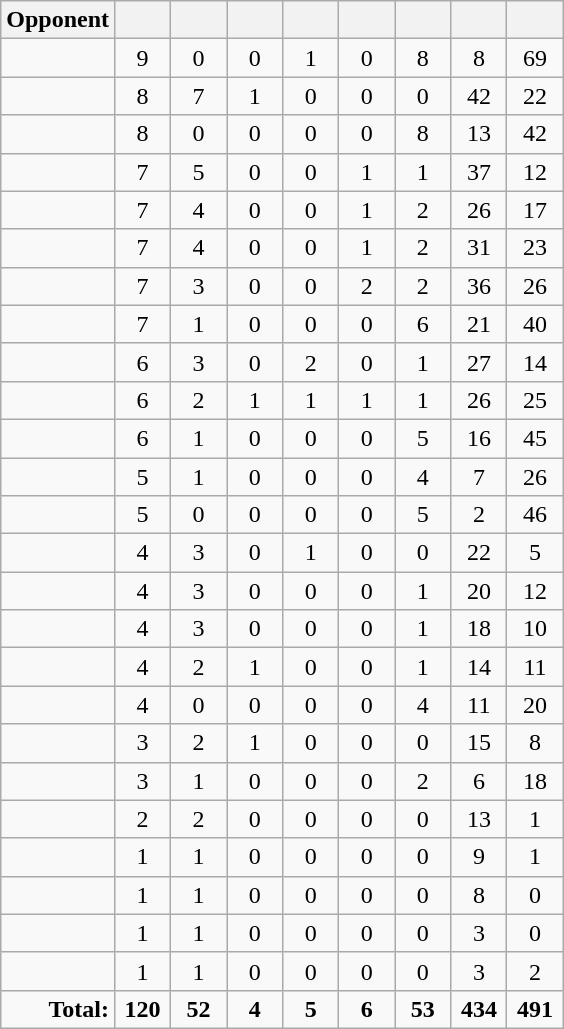<table class="wikitable" style="text-align: center;">
<tr>
<th>Opponent</th>
<th width=30></th>
<th width=30></th>
<th width=30></th>
<th width=30></th>
<th width=30></th>
<th width=30></th>
<th width=30></th>
<th width=30></th>
</tr>
<tr>
<td></td>
<td>9</td>
<td>0</td>
<td>0</td>
<td>1</td>
<td>0</td>
<td>8</td>
<td>8</td>
<td>69</td>
</tr>
<tr>
<td></td>
<td>8</td>
<td>7</td>
<td>1</td>
<td>0</td>
<td>0</td>
<td>0</td>
<td>42</td>
<td>22</td>
</tr>
<tr>
<td></td>
<td>8</td>
<td>0</td>
<td>0</td>
<td>0</td>
<td>0</td>
<td>8</td>
<td>13</td>
<td>42</td>
</tr>
<tr>
<td></td>
<td>7</td>
<td>5</td>
<td>0</td>
<td>0</td>
<td>1</td>
<td>1</td>
<td>37</td>
<td>12</td>
</tr>
<tr>
<td></td>
<td>7</td>
<td>4</td>
<td>0</td>
<td>0</td>
<td>1</td>
<td>2</td>
<td>26</td>
<td>17</td>
</tr>
<tr>
<td></td>
<td>7</td>
<td>4</td>
<td>0</td>
<td>0</td>
<td>1</td>
<td>2</td>
<td>31</td>
<td>23</td>
</tr>
<tr>
<td></td>
<td>7</td>
<td>3</td>
<td>0</td>
<td>0</td>
<td>2</td>
<td>2</td>
<td>36</td>
<td>26</td>
</tr>
<tr>
<td></td>
<td>7</td>
<td>1</td>
<td>0</td>
<td>0</td>
<td>0</td>
<td>6</td>
<td>21</td>
<td>40</td>
</tr>
<tr>
<td></td>
<td>6</td>
<td>3</td>
<td>0</td>
<td>2</td>
<td>0</td>
<td>1</td>
<td>27</td>
<td>14</td>
</tr>
<tr>
<td></td>
<td>6</td>
<td>2</td>
<td>1</td>
<td>1</td>
<td>1</td>
<td>1</td>
<td>26</td>
<td>25</td>
</tr>
<tr>
<td></td>
<td>6</td>
<td>1</td>
<td>0</td>
<td>0</td>
<td>0</td>
<td>5</td>
<td>16</td>
<td>45</td>
</tr>
<tr>
<td></td>
<td>5</td>
<td>1</td>
<td>0</td>
<td>0</td>
<td>0</td>
<td>4</td>
<td>7</td>
<td>26</td>
</tr>
<tr>
<td></td>
<td>5</td>
<td>0</td>
<td>0</td>
<td>0</td>
<td>0</td>
<td>5</td>
<td>2</td>
<td>46</td>
</tr>
<tr>
<td></td>
<td>4</td>
<td>3</td>
<td>0</td>
<td>1</td>
<td>0</td>
<td>0</td>
<td>22</td>
<td>5</td>
</tr>
<tr>
<td></td>
<td>4</td>
<td>3</td>
<td>0</td>
<td>0</td>
<td>0</td>
<td>1</td>
<td>20</td>
<td>12</td>
</tr>
<tr>
<td></td>
<td>4</td>
<td>3</td>
<td>0</td>
<td>0</td>
<td>0</td>
<td>1</td>
<td>18</td>
<td>10</td>
</tr>
<tr>
<td></td>
<td>4</td>
<td>2</td>
<td>1</td>
<td>0</td>
<td>0</td>
<td>1</td>
<td>14</td>
<td>11</td>
</tr>
<tr>
<td></td>
<td>4</td>
<td>0</td>
<td>0</td>
<td>0</td>
<td>0</td>
<td>4</td>
<td>11</td>
<td>20</td>
</tr>
<tr>
<td></td>
<td>3</td>
<td>2</td>
<td>1</td>
<td>0</td>
<td>0</td>
<td>0</td>
<td>15</td>
<td>8</td>
</tr>
<tr>
<td></td>
<td>3</td>
<td>1</td>
<td>0</td>
<td>0</td>
<td>0</td>
<td>2</td>
<td>6</td>
<td>18</td>
</tr>
<tr>
<td></td>
<td>2</td>
<td>2</td>
<td>0</td>
<td>0</td>
<td>0</td>
<td>0</td>
<td>13</td>
<td>1</td>
</tr>
<tr>
<td></td>
<td>1</td>
<td>1</td>
<td>0</td>
<td>0</td>
<td>0</td>
<td>0</td>
<td>9</td>
<td>1</td>
</tr>
<tr>
<td></td>
<td>1</td>
<td>1</td>
<td>0</td>
<td>0</td>
<td>0</td>
<td>0</td>
<td>8</td>
<td>0</td>
</tr>
<tr>
<td></td>
<td>1</td>
<td>1</td>
<td>0</td>
<td>0</td>
<td>0</td>
<td>0</td>
<td>3</td>
<td>0</td>
</tr>
<tr>
<td></td>
<td>1</td>
<td>1</td>
<td>0</td>
<td>0</td>
<td>0</td>
<td>0</td>
<td>3</td>
<td>2</td>
</tr>
<tr>
<td style="text-align: right;"><strong>Total:</strong></td>
<td><strong>120</strong></td>
<td><strong>52</strong></td>
<td><strong>4</strong></td>
<td><strong>5</strong></td>
<td><strong>6</strong></td>
<td><strong>53</strong></td>
<td><strong>434</strong></td>
<td><strong>491</strong></td>
</tr>
</table>
